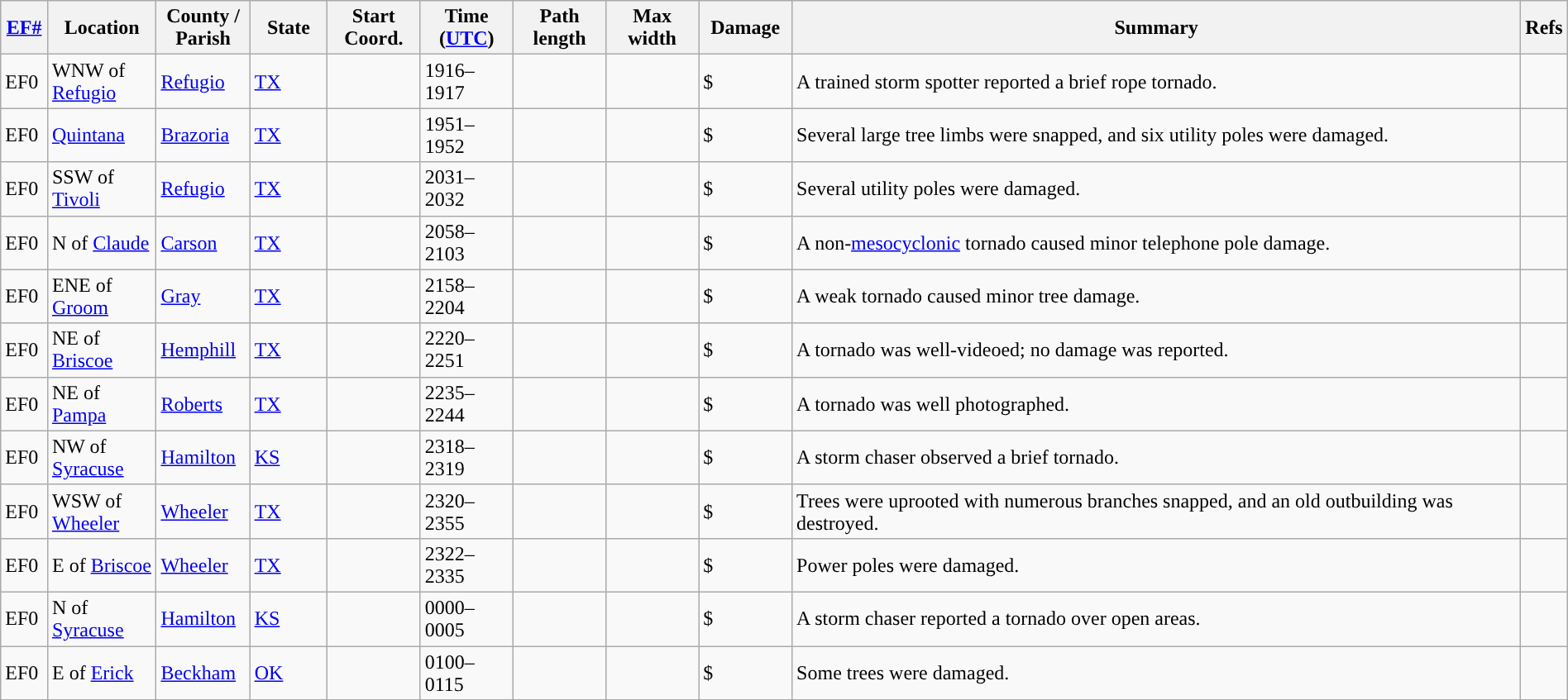<table class="wikitable sortable" style="width:100%;">
<tr>
<th scope="col" width="3%" align="center"><a href='#'>EF#</a></th>
<th scope="col" width="7%" align="center" class="unsortable">Location</th>
<th scope="col" width="6%" align="center" class="unsortable">County / Parish</th>
<th scope="col" width="5%" align="center">State</th>
<th scope="col" width="6%" align="center">Start Coord.</th>
<th scope="col" width="6%" align="center">Time (<a href='#'>UTC</a>)</th>
<th scope="col" width="6%" align="center">Path length</th>
<th scope="col" width="6%" align="center">Max width</th>
<th scope="col" width="6%" align="center">Damage</th>
<th scope="col" width="48%" class="unsortable" align="center">Summary</th>
<th scope="col" width="48%" class="unsortable" align="center">Refs</th>
</tr>
<tr>
<td>EF0</td>
<td>WNW of <a href='#'>Refugio</a></td>
<td><a href='#'>Refugio</a></td>
<td><a href='#'>TX</a></td>
<td></td>
<td>1916–1917</td>
<td></td>
<td></td>
<td>$</td>
<td>A trained storm spotter reported a brief rope tornado.</td>
<td></td>
</tr>
<tr>
<td>EF0</td>
<td><a href='#'>Quintana</a></td>
<td><a href='#'>Brazoria</a></td>
<td><a href='#'>TX</a></td>
<td></td>
<td>1951–1952</td>
<td></td>
<td></td>
<td>$</td>
<td>Several large tree limbs were snapped, and six utility poles were damaged.</td>
<td></td>
</tr>
<tr>
<td>EF0</td>
<td>SSW of <a href='#'>Tivoli</a></td>
<td><a href='#'>Refugio</a></td>
<td><a href='#'>TX</a></td>
<td></td>
<td>2031–2032</td>
<td></td>
<td></td>
<td>$</td>
<td>Several utility poles were damaged.</td>
<td></td>
</tr>
<tr>
<td>EF0</td>
<td>N of <a href='#'>Claude</a></td>
<td><a href='#'>Carson</a></td>
<td><a href='#'>TX</a></td>
<td></td>
<td>2058–2103</td>
<td></td>
<td></td>
<td>$</td>
<td>A non-<a href='#'>mesocyclonic</a> tornado caused minor telephone pole damage.</td>
<td></td>
</tr>
<tr>
<td>EF0</td>
<td>ENE of <a href='#'>Groom</a></td>
<td><a href='#'>Gray</a></td>
<td><a href='#'>TX</a></td>
<td></td>
<td>2158–2204</td>
<td></td>
<td></td>
<td>$</td>
<td>A weak tornado caused minor tree damage.</td>
<td></td>
</tr>
<tr>
<td>EF0</td>
<td>NE of <a href='#'>Briscoe</a></td>
<td><a href='#'>Hemphill</a></td>
<td><a href='#'>TX</a></td>
<td></td>
<td>2220–2251</td>
<td></td>
<td></td>
<td>$</td>
<td>A tornado was well-videoed; no damage was reported.</td>
<td></td>
</tr>
<tr>
<td>EF0</td>
<td>NE of <a href='#'>Pampa</a></td>
<td><a href='#'>Roberts</a></td>
<td><a href='#'>TX</a></td>
<td></td>
<td>2235–2244</td>
<td></td>
<td></td>
<td>$</td>
<td>A tornado was well photographed.</td>
<td></td>
</tr>
<tr>
<td>EF0</td>
<td>NW of <a href='#'>Syracuse</a></td>
<td><a href='#'>Hamilton</a></td>
<td><a href='#'>KS</a></td>
<td></td>
<td>2318–2319</td>
<td></td>
<td></td>
<td>$</td>
<td>A storm chaser observed a brief tornado.</td>
<td></td>
</tr>
<tr>
<td>EF0</td>
<td>WSW of <a href='#'>Wheeler</a></td>
<td><a href='#'>Wheeler</a></td>
<td><a href='#'>TX</a></td>
<td></td>
<td>2320–2355</td>
<td></td>
<td></td>
<td>$</td>
<td>Trees were uprooted with numerous branches snapped, and an old outbuilding was destroyed.</td>
<td></td>
</tr>
<tr>
<td>EF0</td>
<td>E of <a href='#'>Briscoe</a></td>
<td><a href='#'>Wheeler</a></td>
<td><a href='#'>TX</a></td>
<td></td>
<td>2322–2335</td>
<td></td>
<td></td>
<td>$</td>
<td>Power poles were damaged.</td>
<td></td>
</tr>
<tr>
<td>EF0</td>
<td>N of <a href='#'>Syracuse</a></td>
<td><a href='#'>Hamilton</a></td>
<td><a href='#'>KS</a></td>
<td></td>
<td>0000–0005</td>
<td></td>
<td></td>
<td>$</td>
<td>A storm chaser reported a tornado over open areas.</td>
<td></td>
</tr>
<tr>
<td>EF0</td>
<td>E of <a href='#'>Erick</a></td>
<td><a href='#'>Beckham</a></td>
<td><a href='#'>OK</a></td>
<td></td>
<td>0100–0115</td>
<td></td>
<td></td>
<td>$</td>
<td>Some trees were damaged.</td>
<td></td>
</tr>
<tr>
</tr>
</table>
